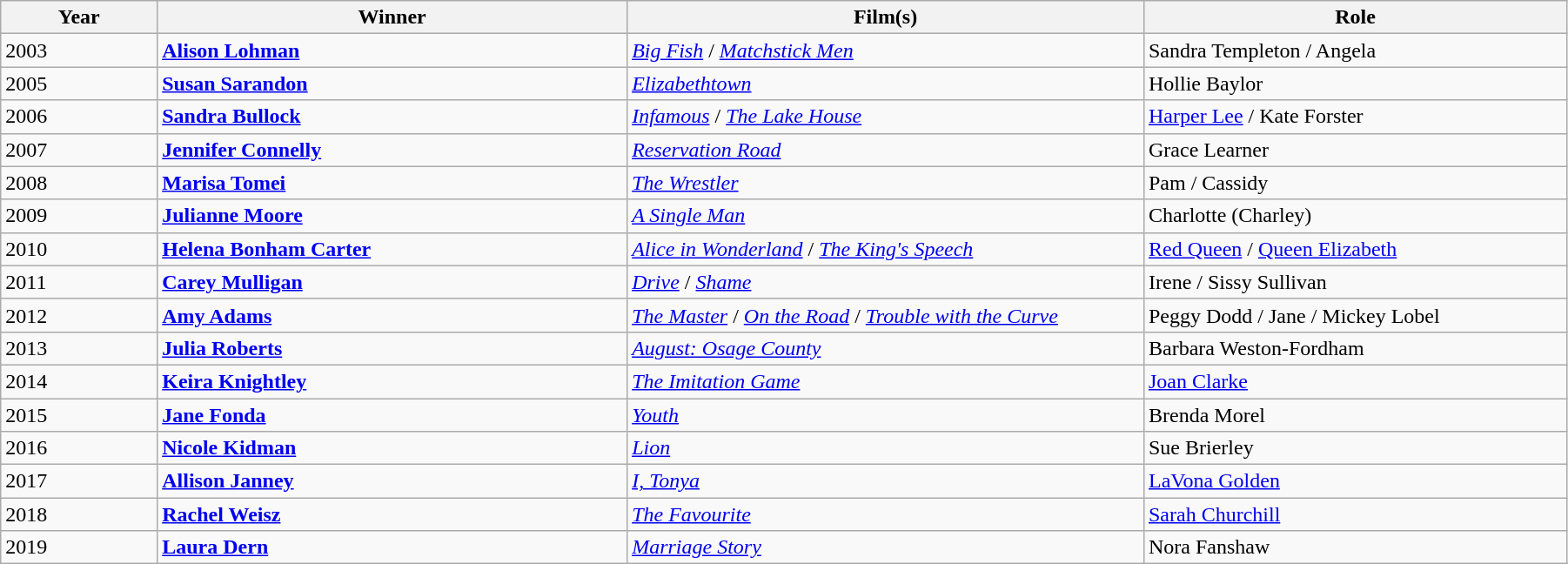<table class="wikitable" width="95%" cellpadding="5">
<tr>
<th width="10%">Year</th>
<th width="30%">Winner</th>
<th width="33%">Film(s)</th>
<th width="30%">Role</th>
</tr>
<tr>
<td>2003</td>
<td><strong><a href='#'>Alison Lohman</a></strong></td>
<td><em><a href='#'>Big Fish</a></em> / <em><a href='#'>Matchstick Men</a></em></td>
<td>Sandra Templeton / Angela</td>
</tr>
<tr>
<td>2005</td>
<td><strong><a href='#'>Susan Sarandon</a></strong></td>
<td><em><a href='#'>Elizabethtown</a></em></td>
<td>Hollie Baylor</td>
</tr>
<tr>
<td>2006</td>
<td><strong><a href='#'>Sandra Bullock</a></strong></td>
<td><em><a href='#'>Infamous</a></em> / <em><a href='#'>The Lake House</a></em></td>
<td><a href='#'>Harper Lee</a> / Kate Forster</td>
</tr>
<tr>
<td>2007</td>
<td><strong><a href='#'>Jennifer Connelly</a></strong></td>
<td><em><a href='#'>Reservation Road</a></em></td>
<td>Grace Learner</td>
</tr>
<tr>
<td>2008</td>
<td><strong><a href='#'>Marisa Tomei</a></strong></td>
<td><em><a href='#'>The Wrestler</a></em></td>
<td>Pam / Cassidy</td>
</tr>
<tr>
<td>2009</td>
<td><strong><a href='#'>Julianne Moore</a></strong></td>
<td><em><a href='#'>A Single Man</a></em></td>
<td>Charlotte (Charley)</td>
</tr>
<tr>
<td>2010</td>
<td><strong><a href='#'>Helena Bonham Carter</a></strong></td>
<td><em><a href='#'>Alice in Wonderland</a></em> / <em><a href='#'>The King's Speech</a></em></td>
<td><a href='#'>Red Queen</a> / <a href='#'>Queen Elizabeth</a></td>
</tr>
<tr>
<td>2011</td>
<td><strong><a href='#'>Carey Mulligan</a></strong></td>
<td><em><a href='#'>Drive</a></em> / <em><a href='#'>Shame</a></em></td>
<td>Irene / Sissy Sullivan</td>
</tr>
<tr>
<td>2012</td>
<td><strong><a href='#'>Amy Adams</a></strong></td>
<td><em><a href='#'>The Master</a></em>  / <em><a href='#'>On the Road</a></em> / <em><a href='#'>Trouble with the Curve</a></em></td>
<td>Peggy Dodd / Jane / Mickey Lobel</td>
</tr>
<tr>
<td>2013</td>
<td><strong><a href='#'>Julia Roberts</a></strong></td>
<td><em><a href='#'>August: Osage County</a></em></td>
<td>Barbara Weston-Fordham</td>
</tr>
<tr>
<td>2014</td>
<td><strong><a href='#'>Keira Knightley</a></strong></td>
<td><em><a href='#'>The Imitation Game</a></em></td>
<td><a href='#'>Joan Clarke</a></td>
</tr>
<tr>
<td>2015</td>
<td><strong><a href='#'>Jane Fonda</a></strong></td>
<td><em><a href='#'>Youth</a></em></td>
<td>Brenda Morel</td>
</tr>
<tr>
<td>2016</td>
<td><strong><a href='#'>Nicole Kidman</a></strong></td>
<td><em><a href='#'>Lion</a></em></td>
<td>Sue Brierley</td>
</tr>
<tr>
<td>2017</td>
<td><strong><a href='#'>Allison Janney</a></strong></td>
<td><em><a href='#'>I, Tonya</a></em></td>
<td><a href='#'>LaVona Golden</a></td>
</tr>
<tr>
<td>2018</td>
<td><strong><a href='#'>Rachel Weisz</a></strong></td>
<td><em><a href='#'>The Favourite</a></em></td>
<td><a href='#'>Sarah Churchill</a></td>
</tr>
<tr>
<td>2019</td>
<td><strong><a href='#'>Laura Dern</a></strong></td>
<td><em><a href='#'>Marriage Story</a></em></td>
<td>Nora Fanshaw</td>
</tr>
</table>
